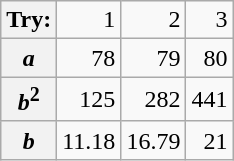<table class="wikitable" style="text-align:right;">
<tr>
<th>Try:</th>
<td>1</td>
<td>2</td>
<td>3</td>
</tr>
<tr>
<th><em>a</em></th>
<td>78</td>
<td>79</td>
<td>80</td>
</tr>
<tr>
<th><em>b</em><sup>2</sup></th>
<td>125</td>
<td>282</td>
<td>441</td>
</tr>
<tr>
<th><em>b</em></th>
<td>11.18</td>
<td>16.79</td>
<td>21</td>
</tr>
</table>
